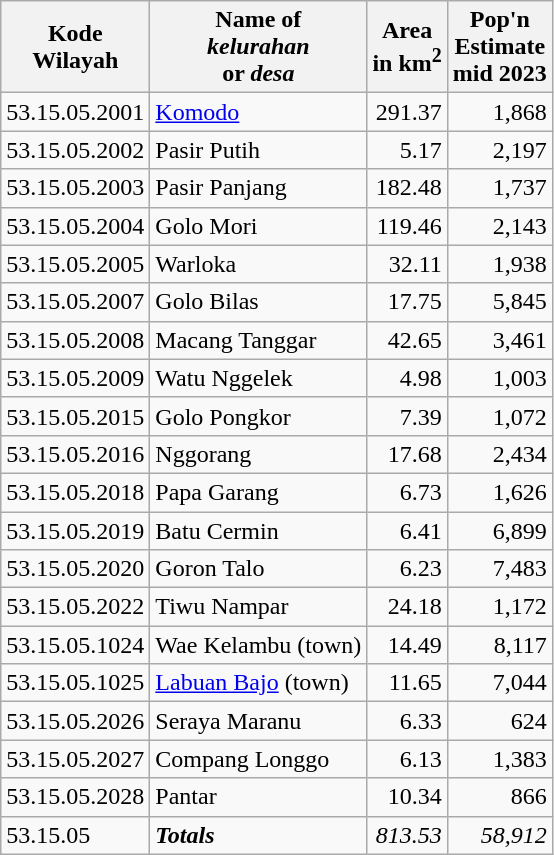<table class="sortable wikitable">
<tr>
<th>Kode<br>Wilayah</th>
<th>Name of <br><em>kelurahan</em> <br>or <em>desa</em></th>
<th>Area <br>in km<sup>2</sup></th>
<th>Pop'n<br>Estimate<br>mid 2023</th>
</tr>
<tr>
<td>53.15.05.2001</td>
<td><a href='#'>Komodo</a></td>
<td align="right">291.37</td>
<td align="right">1,868</td>
</tr>
<tr>
<td>53.15.05.2002</td>
<td>Pasir Putih</td>
<td align="right">5.17</td>
<td align="right">2,197</td>
</tr>
<tr>
<td>53.15.05.2003</td>
<td>Pasir Panjang</td>
<td align="right">182.48</td>
<td align="right">1,737</td>
</tr>
<tr>
<td>53.15.05.2004</td>
<td>Golo Mori</td>
<td align="right">119.46</td>
<td align="right">2,143</td>
</tr>
<tr>
<td>53.15.05.2005</td>
<td>Warloka</td>
<td align="right">32.11</td>
<td align="right">1,938</td>
</tr>
<tr>
<td>53.15.05.2007</td>
<td>Golo Bilas</td>
<td align="right">17.75</td>
<td align="right">5,845</td>
</tr>
<tr>
<td>53.15.05.2008</td>
<td>Macang Tanggar</td>
<td align="right">42.65</td>
<td align="right">3,461</td>
</tr>
<tr>
<td>53.15.05.2009</td>
<td>Watu Nggelek</td>
<td align="right">4.98</td>
<td align="right">1,003</td>
</tr>
<tr>
<td>53.15.05.2015</td>
<td>Golo Pongkor</td>
<td align="right">7.39</td>
<td align="right">1,072</td>
</tr>
<tr>
<td>53.15.05.2016</td>
<td>Nggorang</td>
<td align="right">17.68</td>
<td align="right">2,434</td>
</tr>
<tr>
<td>53.15.05.2018</td>
<td>Papa Garang</td>
<td align="right">6.73</td>
<td align="right">1,626</td>
</tr>
<tr>
<td>53.15.05.2019</td>
<td>Batu Cermin</td>
<td align="right">6.41</td>
<td align="right">6,899</td>
</tr>
<tr>
<td>53.15.05.2020</td>
<td>Goron Talo</td>
<td align="right">6.23</td>
<td align="right">7,483</td>
</tr>
<tr>
<td>53.15.05.2022</td>
<td>Tiwu Nampar</td>
<td align="right">24.18</td>
<td align="right">1,172</td>
</tr>
<tr>
<td>53.15.05.1024</td>
<td>Wae Kelambu (town)</td>
<td align="right">14.49</td>
<td align="right">8,117</td>
</tr>
<tr>
<td>53.15.05.1025</td>
<td><a href='#'>Labuan Bajo</a> (town)</td>
<td align="right">11.65</td>
<td align="right">7,044</td>
</tr>
<tr>
<td>53.15.05.2026</td>
<td>Seraya Maranu</td>
<td align="right">6.33</td>
<td align="right">624</td>
</tr>
<tr>
<td>53.15.05.2027</td>
<td>Compang Longgo</td>
<td align="right">6.13</td>
<td align="right">1,383</td>
</tr>
<tr>
<td>53.15.05.2028</td>
<td>Pantar</td>
<td align="right">10.34</td>
<td align="right">866</td>
</tr>
<tr>
<td>53.15.05</td>
<td><strong><em>Totals</em></strong></td>
<td align="right"><em>813.53</em></td>
<td align="right"><em>58,912</em></td>
</tr>
</table>
